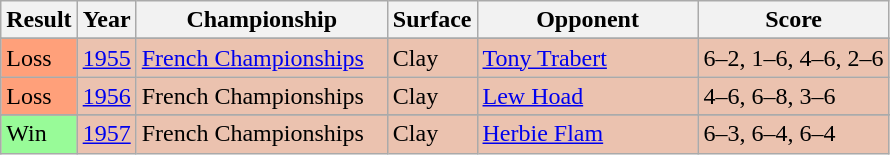<table class='sortable wikitable'>
<tr>
<th style="width:40px">Result</th>
<th style="width:30px">Year</th>
<th style="width:160px">Championship</th>
<th style="width:50px">Surface</th>
<th style="width:140px">Opponent</th>
<th style="width:120px" class="unsortable">Score</th>
</tr>
<tr>
</tr>
<tr style="background:#ebc2af;">
<td style="background:#ffa07a;">Loss</td>
<td><a href='#'>1955</a></td>
<td><a href='#'>French Championships</a></td>
<td>Clay</td>
<td> <a href='#'>Tony Trabert</a></td>
<td>6–2, 1–6, 4–6, 2–6</td>
</tr>
<tr style="background:#ebc2af;">
<td style="background:#ffa07a;">Loss</td>
<td><a href='#'>1956</a></td>
<td>French Championships</td>
<td>Clay</td>
<td> <a href='#'>Lew Hoad</a></td>
<td>4–6, 6–8, 3–6</td>
</tr>
<tr>
</tr>
<tr style="background:#ebc2af;">
<td style="background:#98fb98;">Win</td>
<td><a href='#'>1957</a></td>
<td>French Championships</td>
<td>Clay</td>
<td> <a href='#'>Herbie Flam</a></td>
<td>6–3, 6–4, 6–4</td>
</tr>
</table>
